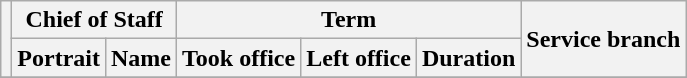<table class="wikitable sortable" style="text-align:center;">
<tr>
<th rowspan=2></th>
<th colspan=2>Chief of Staff</th>
<th colspan=3>Term</th>
<th rowspan=2>Service branch</th>
</tr>
<tr>
<th>Portrait</th>
<th>Name</th>
<th>Took office</th>
<th>Left office</th>
<th>Duration</th>
</tr>
<tr>
</tr>
</table>
